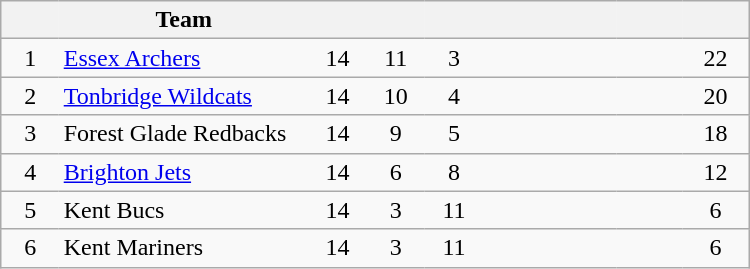<table class=wikitable width=500 style="text-align:center">
<tr>
<th width="7%" style="border-right-style:hidden"></th>
<th width="30%" style="border-right-style:hidden;border-left-style:hidden">Team</th>
<th width="7%" style="border-right-style:hidden;border-left-style:hidden"></th>
<th width="7%" style="border-right-style:hidden;border-left-style:hidden"></th>
<th width="7%" style="border-right-style:hidden;border-left-style:hidden"></th>
<th width="8%" style="border-right-style:hidden;border-left-style:hidden"></th>
<th width="8%" style="border-right-style:hidden;border-left-style:hidden"></th>
<th width="8%" style="border-right-style:hidden;border-left-style:hidden"></th>
<th width="8%" style="border-left-style:hidden"></th>
</tr>
<tr>
<td style="border-right-style:hidden">1</td>
<td align=left style="border-right-style:hidden;border-left-style:hidden"><a href='#'>Essex Archers</a></td>
<td style="border-right-style:hidden;border-left-style:hidden">14</td>
<td style="border-right-style:hidden;border-left-style:hidden">11</td>
<td style="border-right-style:hidden;border-left-style:hidden">3</td>
<td style="border-right-style:hidden;border-left-style:hidden"></td>
<td style="border-right-style:hidden;border-left-style:hidden"></td>
<td style="border-right-style:hidden;border-left-style:hidden"></td>
<td style="border-left-style:hidden">22</td>
</tr>
<tr>
<td style="border-right-style:hidden">2</td>
<td align=left style="border-right-style:hidden;border-left-style:hidden"><a href='#'>Tonbridge Wildcats</a></td>
<td style="border-right-style:hidden;border-left-style:hidden">14</td>
<td style="border-right-style:hidden;border-left-style:hidden">10</td>
<td style="border-right-style:hidden;border-left-style:hidden">4</td>
<td style="border-right-style:hidden;border-left-style:hidden"></td>
<td style="border-right-style:hidden;border-left-style:hidden"></td>
<td style="border-right-style:hidden;border-left-style:hidden"></td>
<td style="border-left-style:hidden">20</td>
</tr>
<tr>
<td style="border-right-style:hidden">3</td>
<td align=left style="border-right-style:hidden;border-left-style:hidden">Forest Glade Redbacks</td>
<td style="border-right-style:hidden;border-left-style:hidden">14</td>
<td style="border-right-style:hidden;border-left-style:hidden">9</td>
<td style="border-right-style:hidden;border-left-style:hidden">5</td>
<td style="border-right-style:hidden;border-left-style:hidden"></td>
<td style="border-right-style:hidden;border-left-style:hidden"></td>
<td style="border-right-style:hidden;border-left-style:hidden"></td>
<td style="border-left-style:hidden">18</td>
</tr>
<tr>
<td style="border-right-style:hidden">4</td>
<td align=left style="border-right-style:hidden;border-left-style:hidden"><a href='#'>Brighton Jets</a></td>
<td style="border-right-style:hidden;border-left-style:hidden">14</td>
<td style="border-right-style:hidden;border-left-style:hidden">6</td>
<td style="border-right-style:hidden;border-left-style:hidden">8</td>
<td style="border-right-style:hidden;border-left-style:hidden"></td>
<td style="border-right-style:hidden;border-left-style:hidden"></td>
<td style="border-right-style:hidden;border-left-style:hidden"></td>
<td style="border-left-style:hidden">12</td>
</tr>
<tr>
<td style="border-right-style:hidden">5</td>
<td align=left style="border-right-style:hidden;border-left-style:hidden">Kent Bucs</td>
<td style="border-right-style:hidden;border-left-style:hidden">14</td>
<td style="border-right-style:hidden;border-left-style:hidden">3</td>
<td style="border-right-style:hidden;border-left-style:hidden">11</td>
<td style="border-right-style:hidden;border-left-style:hidden"></td>
<td style="border-right-style:hidden;border-left-style:hidden"></td>
<td style="border-right-style:hidden;border-left-style:hidden"></td>
<td style="border-left-style:hidden">6</td>
</tr>
<tr>
<td style="border-right-style:hidden">6</td>
<td align=left style="border-right-style:hidden;border-left-style:hidden">Kent Mariners</td>
<td style="border-right-style:hidden;border-left-style:hidden">14</td>
<td style="border-right-style:hidden;border-left-style:hidden">3</td>
<td style="border-right-style:hidden;border-left-style:hidden">11</td>
<td style="border-right-style:hidden;border-left-style:hidden"></td>
<td style="border-right-style:hidden;border-left-style:hidden"></td>
<td style="border-right-style:hidden;border-left-style:hidden"></td>
<td style="border-left-style:hidden">6</td>
</tr>
</table>
